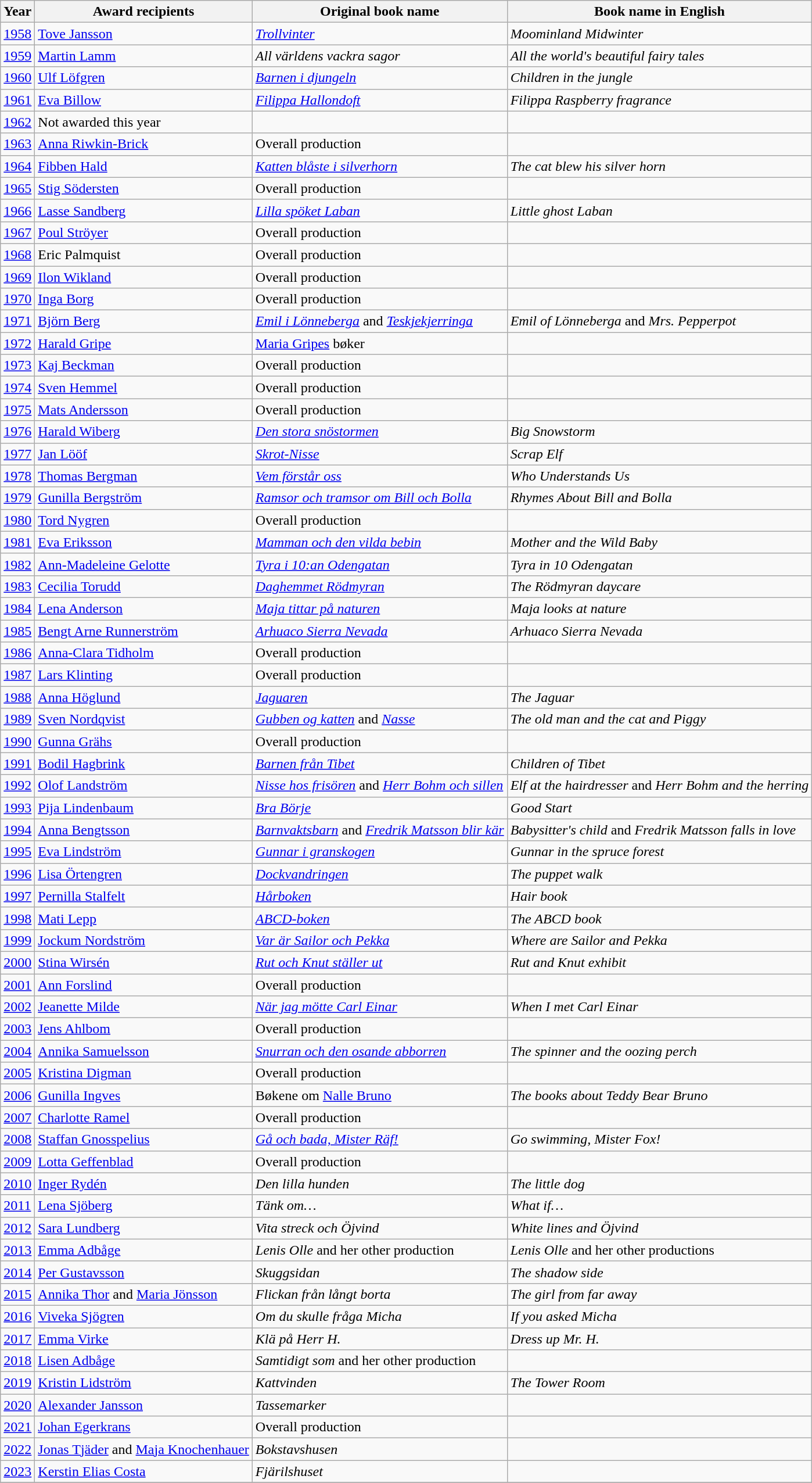<table class="wikitable">
<tr>
<th>Year</th>
<th>Award recipients</th>
<th>Original book name</th>
<th>Book name in English</th>
</tr>
<tr>
<td><a href='#'>1958</a></td>
<td><a href='#'>Tove Jansson</a></td>
<td><em><a href='#'>Trollvinter</a></em></td>
<td><em>Moominland Midwinter</em></td>
</tr>
<tr>
<td><a href='#'>1959</a></td>
<td><a href='#'>Martin Lamm</a></td>
<td><em>All världens vackra sagor</em></td>
<td><em>All the world's beautiful fairy tales</em></td>
</tr>
<tr>
<td><a href='#'>1960</a></td>
<td><a href='#'>Ulf Löfgren</a></td>
<td><em><a href='#'>Barnen i djungeln</a></em></td>
<td><em>Children in the jungle</em></td>
</tr>
<tr>
<td><a href='#'>1961</a></td>
<td><a href='#'>Eva Billow</a></td>
<td><em><a href='#'>Filippa Hallondoft</a></em></td>
<td><em>Filippa Raspberry fragrance</em></td>
</tr>
<tr>
<td><a href='#'>1962</a></td>
<td>Not awarded this year</td>
<td></td>
</tr>
<tr>
<td><a href='#'>1963</a></td>
<td><a href='#'>Anna Riwkin-Brick</a></td>
<td>Overall production</td>
<td></td>
</tr>
<tr>
<td><a href='#'>1964</a></td>
<td><a href='#'>Fibben Hald</a></td>
<td><em><a href='#'>Katten blåste i silverhorn</a></em></td>
<td><em>The cat blew his silver horn</em></td>
</tr>
<tr>
<td><a href='#'>1965</a></td>
<td><a href='#'>Stig Södersten</a></td>
<td>Overall production</td>
<td></td>
</tr>
<tr>
<td><a href='#'>1966</a></td>
<td><a href='#'>Lasse Sandberg</a></td>
<td><em><a href='#'>Lilla spöket Laban</a></em></td>
<td><em>Little ghost Laban</em></td>
</tr>
<tr>
<td><a href='#'>1967</a></td>
<td><a href='#'>Poul Ströyer</a></td>
<td>Overall production</td>
<td></td>
</tr>
<tr>
<td><a href='#'>1968</a></td>
<td>Eric Palmquist</td>
<td>Overall production</td>
<td></td>
</tr>
<tr>
<td><a href='#'>1969</a></td>
<td><a href='#'>Ilon Wikland</a></td>
<td>Overall production</td>
<td></td>
</tr>
<tr>
<td><a href='#'>1970</a></td>
<td><a href='#'>Inga Borg</a></td>
<td>Overall production</td>
<td></td>
</tr>
<tr>
<td><a href='#'>1971</a></td>
<td><a href='#'>Björn Berg</a></td>
<td><em><a href='#'>Emil i Lönneberga</a></em> and <em><a href='#'>Teskjekjerringa</a></em></td>
<td><em>Emil of Lönneberga</em> and <em>Mrs. Pepperpot</em></td>
</tr>
<tr>
<td><a href='#'>1972</a></td>
<td><a href='#'>Harald Gripe</a></td>
<td><a href='#'>Maria Gripes</a> bøker</td>
<td></td>
</tr>
<tr>
<td><a href='#'>1973</a></td>
<td><a href='#'>Kaj Beckman</a></td>
<td>Overall production</td>
<td></td>
</tr>
<tr>
<td><a href='#'>1974</a></td>
<td><a href='#'>Sven Hemmel</a></td>
<td>Overall production</td>
<td></td>
</tr>
<tr>
<td><a href='#'>1975</a></td>
<td><a href='#'>Mats Andersson</a></td>
<td>Overall production</td>
<td></td>
</tr>
<tr>
<td><a href='#'>1976</a></td>
<td><a href='#'>Harald Wiberg</a></td>
<td><em><a href='#'>Den stora snöstormen</a></em></td>
<td><em>Big Snowstorm</em></td>
</tr>
<tr>
<td><a href='#'>1977</a></td>
<td><a href='#'>Jan Lööf</a></td>
<td><em><a href='#'>Skrot-Nisse</a></em></td>
<td><em>Scrap Elf</em></td>
</tr>
<tr>
<td><a href='#'>1978</a></td>
<td><a href='#'>Thomas Bergman</a></td>
<td><em><a href='#'>Vem förstår oss</a></em></td>
<td><em>Who Understands Us</em></td>
</tr>
<tr>
<td><a href='#'>1979</a></td>
<td><a href='#'>Gunilla Bergström</a></td>
<td><em><a href='#'>Ramsor och tramsor om Bill och Bolla</a></em></td>
<td><em>Rhymes About Bill and Bolla</em></td>
</tr>
<tr>
<td><a href='#'>1980</a></td>
<td><a href='#'>Tord Nygren</a></td>
<td>Overall production</td>
<td></td>
</tr>
<tr>
<td><a href='#'>1981</a></td>
<td><a href='#'>Eva Eriksson</a></td>
<td><em><a href='#'>Mamman och den vilda bebin</a></em></td>
<td><em>Mother and the Wild Baby</em></td>
</tr>
<tr>
<td><a href='#'>1982</a></td>
<td><a href='#'>Ann-Madeleine Gelotte</a></td>
<td><em><a href='#'>Tyra i 10:an Odengatan</a></em></td>
<td><em>Tyra in 10 Odengatan</em></td>
</tr>
<tr>
<td><a href='#'>1983</a></td>
<td><a href='#'>Cecilia Torudd</a></td>
<td><em><a href='#'>Daghemmet Rödmyran</a></em></td>
<td><em>The Rödmyran daycare</em></td>
</tr>
<tr>
<td><a href='#'>1984</a></td>
<td><a href='#'>Lena Anderson</a></td>
<td><em><a href='#'>Maja tittar på naturen</a></em></td>
<td><em>Maja looks at nature</em></td>
</tr>
<tr>
<td><a href='#'>1985</a></td>
<td><a href='#'>Bengt Arne Runnerström</a></td>
<td><em><a href='#'>Arhuaco Sierra Nevada</a></em></td>
<td><em>Arhuaco Sierra Nevada</em></td>
</tr>
<tr>
<td><a href='#'>1986</a></td>
<td><a href='#'>Anna-Clara Tidholm</a></td>
<td>Overall production</td>
<td></td>
</tr>
<tr>
<td><a href='#'>1987</a></td>
<td><a href='#'>Lars Klinting</a></td>
<td>Overall production</td>
<td></td>
</tr>
<tr>
<td><a href='#'>1988</a></td>
<td><a href='#'>Anna Höglund</a></td>
<td><em><a href='#'>Jaguaren</a></em></td>
<td><em>The Jaguar</em></td>
</tr>
<tr>
<td><a href='#'>1989</a></td>
<td><a href='#'>Sven Nordqvist</a></td>
<td><em><a href='#'>Gubben og katten</a> </em>and <em><a href='#'>Nasse</a></em></td>
<td><em>The old man and the cat and Piggy</em></td>
</tr>
<tr>
<td><a href='#'>1990</a></td>
<td><a href='#'>Gunna Grähs</a></td>
<td>Overall production</td>
<td></td>
</tr>
<tr>
<td><a href='#'>1991</a></td>
<td><a href='#'>Bodil Hagbrink</a></td>
<td><em><a href='#'>Barnen från Tibet</a></em></td>
<td><em>Children of Tibet</em></td>
</tr>
<tr>
<td><a href='#'>1992</a></td>
<td><a href='#'>Olof Landström</a></td>
<td><em><a href='#'>Nisse hos frisören</a></em> and <em><a href='#'>Herr Bohm och sillen</a></em></td>
<td><em>Elf at the hairdresser</em> and <em>Herr Bohm and the herring</em></td>
</tr>
<tr>
<td><a href='#'>1993</a></td>
<td><a href='#'>Pija Lindenbaum</a></td>
<td><em><a href='#'>Bra Börje</a></em></td>
<td><em>Good Start</em></td>
</tr>
<tr>
<td><a href='#'>1994</a></td>
<td><a href='#'>Anna Bengtsson</a></td>
<td><em><a href='#'>Barnvaktsbarn</a></em> and <em><a href='#'>Fredrik Matsson blir kär</a></em></td>
<td><em>Babysitter's child</em> and <em>Fredrik Matsson falls in love</em></td>
</tr>
<tr>
<td><a href='#'>1995</a></td>
<td><a href='#'>Eva Lindström</a></td>
<td><em><a href='#'>Gunnar i granskogen</a></em></td>
<td><em>Gunnar in the spruce forest</em></td>
</tr>
<tr>
<td><a href='#'>1996</a></td>
<td><a href='#'>Lisa Örtengren</a></td>
<td><em><a href='#'>Dockvandringen</a></em></td>
<td><em>The puppet walk</em></td>
</tr>
<tr>
<td><a href='#'>1997</a></td>
<td><a href='#'>Pernilla Stalfelt</a></td>
<td><em><a href='#'>Hårboken</a></em></td>
<td><em>Hair book</em></td>
</tr>
<tr>
<td><a href='#'>1998</a></td>
<td><a href='#'>Mati Lepp</a></td>
<td><em><a href='#'>ABCD-boken</a></em></td>
<td><em>The ABCD book</em></td>
</tr>
<tr>
<td><a href='#'>1999</a></td>
<td><a href='#'>Jockum Nordström</a></td>
<td><em><a href='#'>Var är Sailor och Pekka</a></em></td>
<td><em>Where are Sailor and Pekka</em></td>
</tr>
<tr>
<td><a href='#'>2000</a></td>
<td><a href='#'>Stina Wirsén</a></td>
<td><em><a href='#'>Rut och Knut ställer ut</a></em></td>
<td><em>Rut and Knut exhibit</em></td>
</tr>
<tr>
<td><a href='#'>2001</a></td>
<td><a href='#'>Ann Forslind</a></td>
<td>Overall production</td>
<td></td>
</tr>
<tr>
<td><a href='#'>2002</a></td>
<td><a href='#'>Jeanette Milde</a></td>
<td><em><a href='#'>När jag mötte Carl Einar</a></em></td>
<td><em>When I met Carl Einar</em></td>
</tr>
<tr>
<td><a href='#'>2003</a></td>
<td><a href='#'>Jens Ahlbom</a></td>
<td>Overall production</td>
<td></td>
</tr>
<tr>
<td><a href='#'>2004</a></td>
<td><a href='#'>Annika Samuelsson</a></td>
<td><em><a href='#'>Snurran och den osande abborren</a></em></td>
<td><em>The spinner and the oozing perch</em></td>
</tr>
<tr>
<td><a href='#'>2005</a></td>
<td><a href='#'>Kristina Digman</a></td>
<td>Overall production</td>
<td></td>
</tr>
<tr>
<td><a href='#'>2006</a></td>
<td><a href='#'>Gunilla Ingves</a></td>
<td>Bøkene om <a href='#'>Nalle Bruno</a></td>
<td><em>The books about Teddy Bear Bruno</em></td>
</tr>
<tr>
<td><a href='#'>2007</a></td>
<td><a href='#'>Charlotte Ramel</a></td>
<td>Overall production</td>
<td></td>
</tr>
<tr>
<td><a href='#'>2008</a></td>
<td><a href='#'>Staffan Gnosspelius</a></td>
<td><em><a href='#'>Gå och bada, Mister Räf!</a></em></td>
<td><em>Go swimming, Mister Fox!</em></td>
</tr>
<tr>
<td><a href='#'>2009</a></td>
<td><a href='#'>Lotta Geffenblad</a></td>
<td>Overall production</td>
<td></td>
</tr>
<tr>
<td><a href='#'>2010</a></td>
<td><a href='#'>Inger Rydén</a></td>
<td><em>Den lilla hunden</em></td>
<td><em>The little dog</em></td>
</tr>
<tr>
<td><a href='#'>2011</a></td>
<td><a href='#'>Lena Sjöberg</a></td>
<td><em>Tänk om…</em></td>
<td><em>What if…</em></td>
</tr>
<tr>
<td><a href='#'>2012</a></td>
<td><a href='#'>Sara Lundberg</a></td>
<td><em>Vita streck och Öjvind</em></td>
<td><em>White lines and Öjvind</em></td>
</tr>
<tr>
<td><a href='#'>2013</a></td>
<td><a href='#'>Emma Adbåge</a></td>
<td><em>Lenis Olle</em> and her other production</td>
<td><em>Lenis Olle</em> and her other productions</td>
</tr>
<tr>
<td><a href='#'>2014</a></td>
<td><a href='#'>Per Gustavsson</a></td>
<td><em>Skuggsidan</em></td>
<td><em>The shadow side</em></td>
</tr>
<tr>
<td><a href='#'>2015</a></td>
<td><a href='#'>Annika Thor</a> and <a href='#'>Maria Jönsson</a></td>
<td><em>Flickan från långt borta</em></td>
<td><em>The girl from far away</em></td>
</tr>
<tr>
<td><a href='#'>2016</a></td>
<td><a href='#'>Viveka Sjögren</a></td>
<td><em>Om du skulle fråga Micha</em></td>
<td><em>If you asked Micha</em></td>
</tr>
<tr>
<td><a href='#'>2017</a></td>
<td><a href='#'>Emma Virke</a></td>
<td><em>Klä på Herr H.</em></td>
<td><em>Dress up Mr. H.</em></td>
</tr>
<tr>
<td><a href='#'>2018</a></td>
<td><a href='#'>Lisen Adbåge</a></td>
<td><em>Samtidigt som</em> and her other production</td>
<td></td>
</tr>
<tr>
<td><a href='#'>2019</a></td>
<td><a href='#'>Kristin Lidström</a></td>
<td><em>Kattvinden</em></td>
<td><em>The Tower Room</em></td>
</tr>
<tr>
<td><a href='#'>2020</a></td>
<td><a href='#'>Alexander Jansson</a></td>
<td><em>Tassemarker</em></td>
<td></td>
</tr>
<tr>
<td><a href='#'>2021</a></td>
<td><a href='#'>Johan Egerkrans</a></td>
<td>Overall production</td>
<td></td>
</tr>
<tr>
<td><a href='#'>2022</a></td>
<td><a href='#'>Jonas Tjäder</a> and <a href='#'>Maja Knochenhauer</a></td>
<td><em>Bokstavshusen</em></td>
<td></td>
</tr>
<tr>
<td><a href='#'>2023</a></td>
<td><a href='#'>Kerstin Elias Costa</a></td>
<td><em>Fjärilshuset</em></td>
<td></td>
</tr>
<tr>
</tr>
</table>
